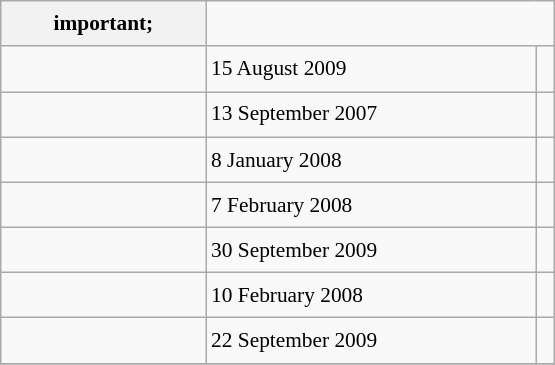<table class="wikitable" style="font-size: 89%; float: left; width: 26em; margin-right: 1em; line-height: 1.65em">
<tr>
<th>important;</th>
</tr>
<tr>
<td></td>
<td>15 August 2009</td>
<td></td>
</tr>
<tr>
<td></td>
<td>13 September 2007</td>
<td></td>
</tr>
<tr>
<td></td>
<td>8 January 2008</td>
<td></td>
</tr>
<tr>
<td></td>
<td>7 February 2008</td>
<td></td>
</tr>
<tr>
<td></td>
<td>30 September 2009</td>
<td></td>
</tr>
<tr>
<td></td>
<td>10 February 2008</td>
<td></td>
</tr>
<tr>
<td></td>
<td>22 September 2009</td>
<td></td>
</tr>
<tr>
</tr>
</table>
